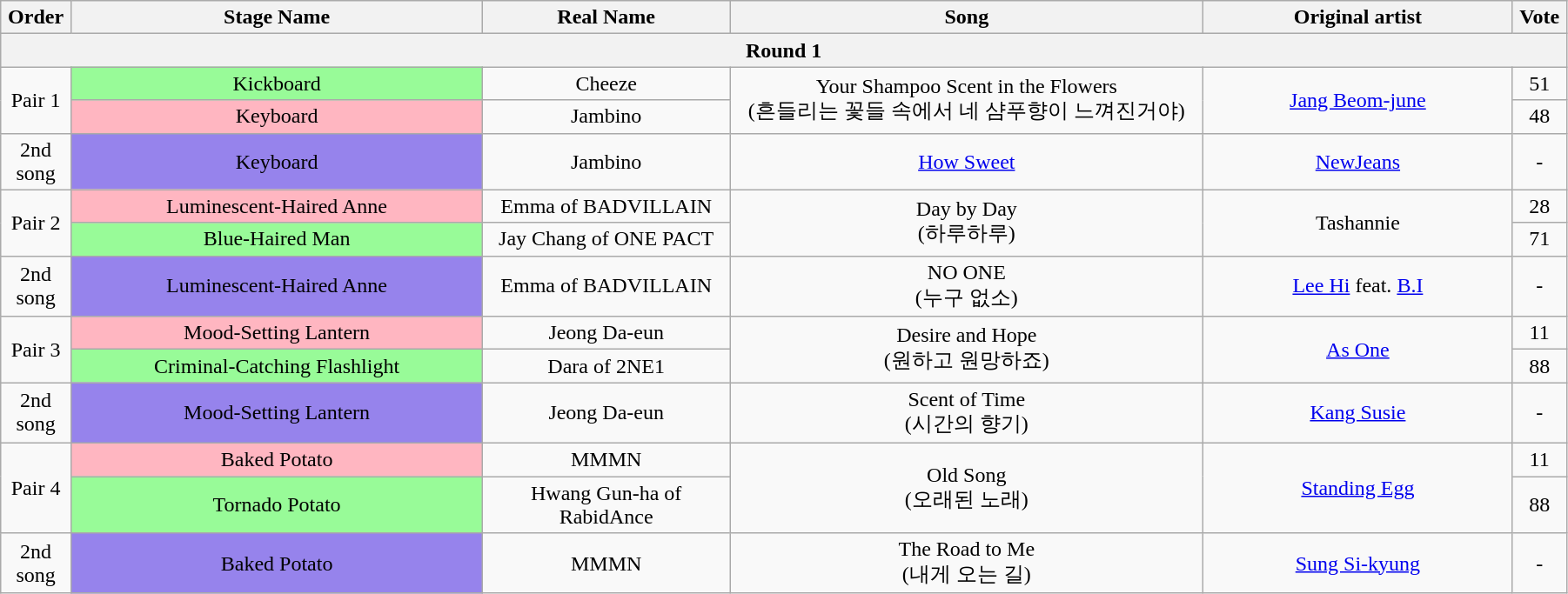<table class="wikitable" style="text-align:center; width:95%;">
<tr>
<th style="width:1%;">Order</th>
<th style="width:20%;">Stage Name</th>
<th style="width:12%;">Real Name</th>
<th style="width:23%;">Song</th>
<th style="width:15%;">Original artist</th>
<th style="width:1%;">Vote</th>
</tr>
<tr>
<th colspan=6>Round 1</th>
</tr>
<tr>
<td rowspan=2>Pair 1</td>
<td bgcolor="palegreen">Kickboard</td>
<td>Cheeze</td>
<td rowspan=2>Your Shampoo Scent in the Flowers<br>(흔들리는 꽃들 속에서 네 샴푸향이 느껴진거야)</td>
<td rowspan=2><a href='#'>Jang Beom-june</a></td>
<td>51</td>
</tr>
<tr>
<td bgcolor="lightpink">Keyboard</td>
<td>Jambino</td>
<td>48</td>
</tr>
<tr>
<td>2nd song</td>
<td bgcolor="#9683EC">Keyboard</td>
<td>Jambino</td>
<td><a href='#'>How Sweet</a></td>
<td><a href='#'>NewJeans</a></td>
<td>-</td>
</tr>
<tr>
<td rowspan=2>Pair 2</td>
<td bgcolor="lightpink">Luminescent-Haired Anne</td>
<td>Emma of BADVILLAIN</td>
<td rowspan=2>Day by Day<br>(하루하루)</td>
<td rowspan=2>Tashannie</td>
<td>28</td>
</tr>
<tr>
<td bgcolor="palegreen">Blue-Haired Man</td>
<td>Jay Chang of ONE PACT</td>
<td>71</td>
</tr>
<tr>
<td>2nd song</td>
<td bgcolor="#9683EC">Luminescent-Haired Anne</td>
<td>Emma of BADVILLAIN</td>
<td>NO ONE<br>(누구 없소)</td>
<td><a href='#'>Lee Hi</a> feat. <a href='#'>B.I</a></td>
<td>-</td>
</tr>
<tr>
<td rowspan=2>Pair 3</td>
<td bgcolor="lightpink">Mood-Setting Lantern</td>
<td>Jeong Da-eun</td>
<td rowspan=2>Desire and Hope<br>(원하고 원망하죠)</td>
<td rowspan=2><a href='#'>As One</a></td>
<td>11</td>
</tr>
<tr>
<td bgcolor="palegreen">Criminal-Catching Flashlight</td>
<td>Dara of 2NE1</td>
<td>88</td>
</tr>
<tr>
<td>2nd song</td>
<td bgcolor="#9683EC">Mood-Setting Lantern</td>
<td>Jeong Da-eun</td>
<td>Scent of Time<br>(시간의 향기)</td>
<td><a href='#'>Kang Susie</a></td>
<td>-</td>
</tr>
<tr>
<td rowspan=2>Pair 4</td>
<td bgcolor="lightpink">Baked Potato</td>
<td>MMMN</td>
<td rowspan=2>Old Song<br>(오래된 노래)</td>
<td rowspan=2><a href='#'>Standing Egg</a></td>
<td>11</td>
</tr>
<tr>
<td bgcolor="palegreen">Tornado Potato</td>
<td>Hwang Gun-ha of RabidAnce</td>
<td>88</td>
</tr>
<tr>
<td>2nd song</td>
<td bgcolor="#9683EC">Baked Potato</td>
<td>MMMN</td>
<td>The Road to Me<br>(내게 오는 길)</td>
<td><a href='#'>Sung Si-kyung</a></td>
<td>-</td>
</tr>
</table>
